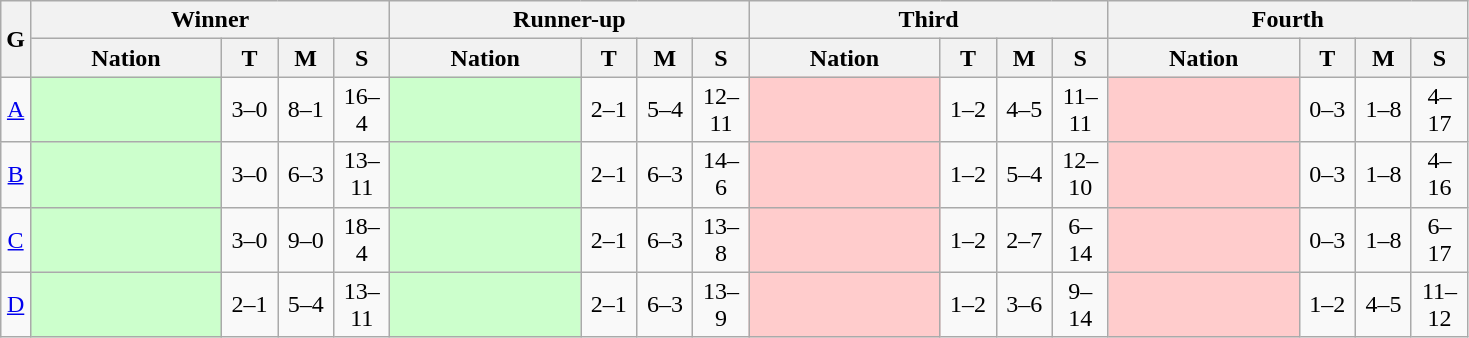<table class="wikitable nowrap" style=text-align:center>
<tr>
<th rowspan=2>G</th>
<th colspan=4>Winner</th>
<th colspan=4>Runner-up</th>
<th colspan=4>Third</th>
<th colspan=4>Fourth</th>
</tr>
<tr>
<th width=120>Nation</th>
<th width=30>T</th>
<th width=30>M</th>
<th width=30>S</th>
<th width=120>Nation</th>
<th width=30>T</th>
<th width=30>M</th>
<th width=30>S</th>
<th width=120>Nation</th>
<th width=30>T</th>
<th width=30>M</th>
<th width=30>S</th>
<th width=120>Nation</th>
<th width=30>T</th>
<th width=30>M</th>
<th width=30>S</th>
</tr>
<tr>
<td><a href='#'>A</a></td>
<td style=text-align:left bgcolor=ccffcc></td>
<td>3–0</td>
<td>8–1</td>
<td>16–4</td>
<td style=text-align:left bgcolor=ccffcc></td>
<td>2–1</td>
<td>5–4</td>
<td>12–11</td>
<td style=text-align:left bgcolor=ffcccc></td>
<td>1–2</td>
<td>4–5</td>
<td>11–11</td>
<td style=text-align:left bgcolor=ffcccc></td>
<td>0–3</td>
<td>1–8</td>
<td>4–17</td>
</tr>
<tr>
<td><a href='#'>B</a></td>
<td style=text-align:left bgcolor=ccffcc></td>
<td>3–0</td>
<td>6–3</td>
<td>13–11</td>
<td style=text-align:left bgcolor=ccffcc></td>
<td>2–1</td>
<td>6–3</td>
<td>14–6</td>
<td style=text-align:left bgcolor=ffcccc></td>
<td>1–2</td>
<td>5–4</td>
<td>12–10</td>
<td style=text-align:left bgcolor=ffcccc></td>
<td>0–3</td>
<td>1–8</td>
<td>4–16</td>
</tr>
<tr>
<td><a href='#'>C</a></td>
<td style=text-align:left bgcolor=ccffcc></td>
<td>3–0</td>
<td>9–0</td>
<td>18–4</td>
<td style=text-align:left bgcolor=ccffcc></td>
<td>2–1</td>
<td>6–3</td>
<td>13–8</td>
<td style=text-align:left bgcolor=ffcccc></td>
<td>1–2</td>
<td>2–7</td>
<td>6–14</td>
<td style=text-align:left bgcolor=ffcccc></td>
<td>0–3</td>
<td>1–8</td>
<td>6–17</td>
</tr>
<tr>
<td><a href='#'>D</a></td>
<td style=text-align:left bgcolor=ccffcc></td>
<td>2–1</td>
<td>5–4</td>
<td>13–11</td>
<td style=text-align:left bgcolor=ccffcc></td>
<td>2–1</td>
<td>6–3</td>
<td>13–9</td>
<td style=text-align:left bgcolor=ffcccc></td>
<td>1–2</td>
<td>3–6</td>
<td>9–14</td>
<td style=text-align:left bgcolor=ffcccc></td>
<td>1–2</td>
<td>4–5</td>
<td>11–12</td>
</tr>
</table>
